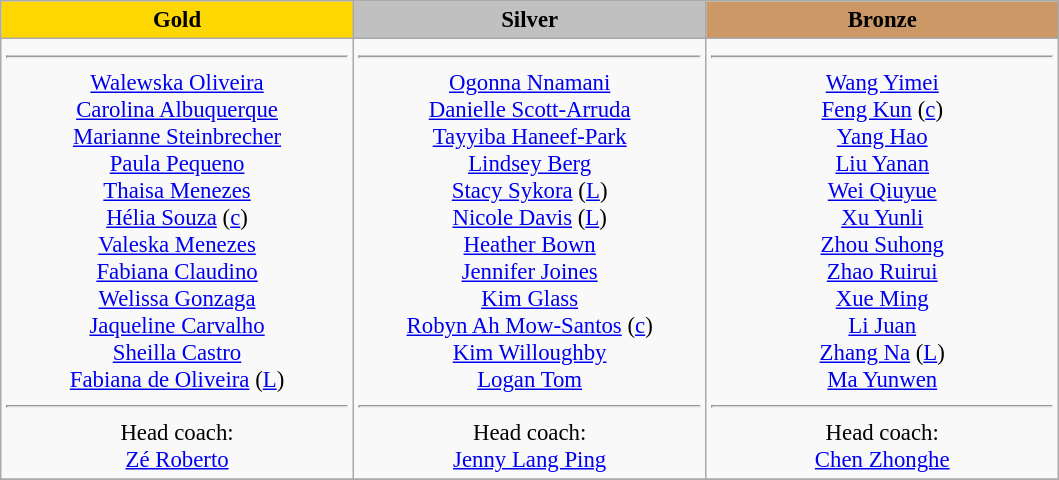<table class="wikitable" style="font-size:95%; text-align:center;">
<tr align="center">
<th style="width: 15em; background: gold">Gold</th>
<th style="width: 15em; background: silver">Silver</th>
<th style="width: 15em; background: #CC9966">Bronze</th>
</tr>
<tr valign="top">
<td><hr><a href='#'>Walewska Oliveira</a><br><a href='#'>Carolina Albuquerque</a><br><a href='#'>Marianne Steinbrecher</a><br><a href='#'>Paula Pequeno</a><br><a href='#'>Thaisa Menezes</a><br><a href='#'>Hélia Souza</a> (<a href='#'>c</a>)<br><a href='#'>Valeska Menezes</a><br><a href='#'>Fabiana Claudino</a><br><a href='#'>Welissa Gonzaga</a><br><a href='#'>Jaqueline Carvalho</a><br><a href='#'>Sheilla Castro</a><br><a href='#'>Fabiana de Oliveira</a> (<a href='#'>L</a>)<br><hr>Head coach:<br><a href='#'>Zé Roberto</a></td>
<td><hr><a href='#'>Ogonna Nnamani</a><br><a href='#'>Danielle Scott-Arruda</a><br><a href='#'>Tayyiba Haneef-Park</a><br><a href='#'>Lindsey Berg</a><br><a href='#'>Stacy Sykora</a> (<a href='#'>L</a>)<br><a href='#'>Nicole Davis</a> (<a href='#'>L</a>)<br><a href='#'>Heather Bown</a><br><a href='#'>Jennifer Joines</a><br><a href='#'>Kim Glass</a><br><a href='#'>Robyn Ah Mow-Santos</a> (<a href='#'>c</a>)<br><a href='#'>Kim Willoughby</a><br><a href='#'>Logan Tom</a><br><hr>Head coach:<br><a href='#'>Jenny Lang Ping</a></td>
<td><hr><a href='#'>Wang Yimei</a><br><a href='#'>Feng Kun</a> (<a href='#'>c</a>)<br><a href='#'>Yang Hao</a><br><a href='#'>Liu Yanan</a><br><a href='#'>Wei Qiuyue</a><br><a href='#'>Xu Yunli</a><br><a href='#'>Zhou Suhong</a><br><a href='#'>Zhao Ruirui</a><br><a href='#'>Xue Ming</a><br><a href='#'>Li Juan</a><br><a href='#'>Zhang Na</a> (<a href='#'>L</a>)<br><a href='#'>Ma Yunwen</a><br><hr>Head coach:<br><a href='#'>Chen Zhonghe</a></td>
</tr>
<tr>
</tr>
</table>
